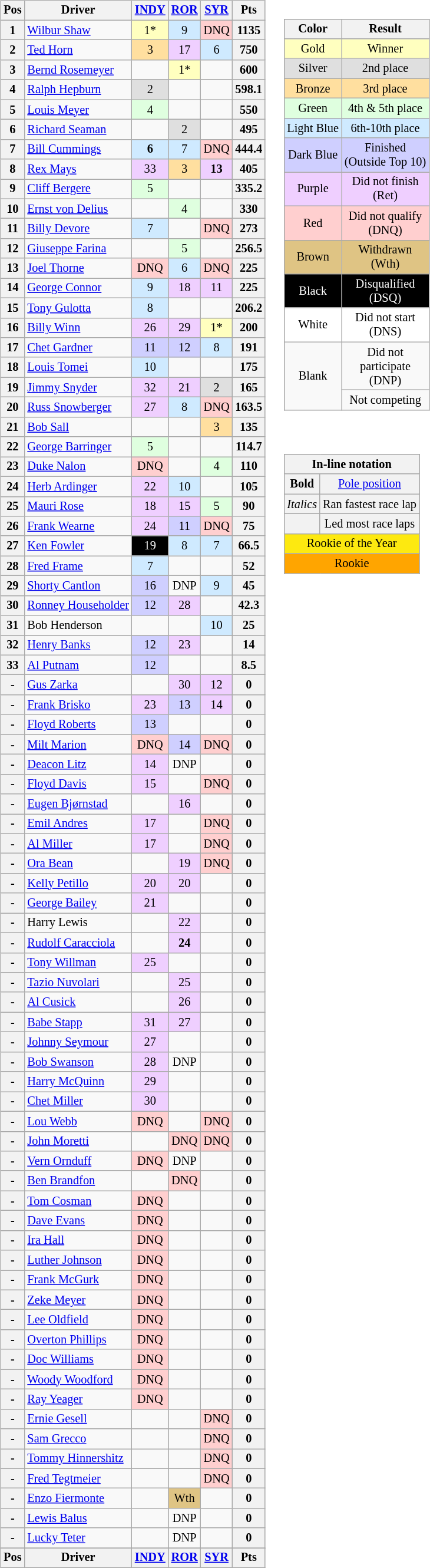<table>
<tr>
<td><br><table class="wikitable" style="font-size: 85%">
<tr valign="top">
<th valign="middle">Pos</th>
<th valign="middle">Driver</th>
<th><a href='#'>INDY</a><br></th>
<th><a href='#'>ROR</a><br></th>
<th><a href='#'>SYR</a><br></th>
<th valign="middle">Pts</th>
</tr>
<tr>
<th>1</th>
<td> <a href='#'>Wilbur Shaw</a></td>
<td style="background:#FFFFBF;" align=center>1*</td>
<td style="background:#CFEAFF;" align=center>9</td>
<td style="background:#FFCFCF;" align=center>DNQ</td>
<th>1135</th>
</tr>
<tr>
<th>2</th>
<td> <a href='#'>Ted Horn</a></td>
<td style="background:#FFDF9F;" align=center>3</td>
<td style="background:#EFCFFF;" align=center>17</td>
<td style="background:#CFEAFF;" align=center>6</td>
<th>750</th>
</tr>
<tr>
<th>3</th>
<td> <a href='#'>Bernd Rosemeyer</a> </td>
<td></td>
<td style="background:#FFFFBF;" align=center>1*</td>
<td></td>
<th>600</th>
</tr>
<tr>
<th>4</th>
<td> <a href='#'>Ralph Hepburn</a></td>
<td style="background:#DFDFDF;" align=center>2</td>
<td></td>
<td></td>
<th>598.1</th>
</tr>
<tr>
<th>5</th>
<td> <a href='#'>Louis Meyer</a></td>
<td style="background:#DFFFDF;" align=center>4</td>
<td></td>
<td></td>
<th>550</th>
</tr>
<tr>
<th>6</th>
<td> <a href='#'>Richard Seaman</a> </td>
<td></td>
<td style="background:#DFDFDF;" align=center>2</td>
<td></td>
<th>495</th>
</tr>
<tr>
<th>7</th>
<td> <a href='#'>Bill Cummings</a></td>
<td style="background:#CFEAFF;" align=center><strong>6</strong></td>
<td style="background:#CFEAFF;" align=center>7</td>
<td style="background:#FFCFCF;" align=center>DNQ</td>
<th>444.4</th>
</tr>
<tr>
<th>8</th>
<td> <a href='#'>Rex Mays</a></td>
<td style="background:#EFCFFF;" align=center>33</td>
<td style="background:#FFDF9F;" align=center>3</td>
<td style="background:#EFCFFF;" align=center><strong>13</strong></td>
<th>405</th>
</tr>
<tr>
<th>9</th>
<td> <a href='#'>Cliff Bergere</a></td>
<td style="background:#DFFFDF;" align=center>5</td>
<td></td>
<td></td>
<th>335.2</th>
</tr>
<tr>
<th>10</th>
<td> <a href='#'>Ernst von Delius</a> </td>
<td></td>
<td style="background:#DFFFDF;" align=center>4</td>
<td></td>
<th>330</th>
</tr>
<tr>
<th>11</th>
<td> <a href='#'>Billy Devore</a> </td>
<td style="background:#CFEAFF;" align=center>7</td>
<td></td>
<td style="background:#FFCFCF;" align=center>DNQ</td>
<th>273</th>
</tr>
<tr>
<th>12</th>
<td> <a href='#'>Giuseppe Farina</a></td>
<td></td>
<td style="background:#DFFFDF;" align=center>5</td>
<td></td>
<th>256.5</th>
</tr>
<tr>
<th>13</th>
<td> <a href='#'>Joel Thorne</a></td>
<td style="background:#FFCFCF;" align=center>DNQ</td>
<td style="background:#CFEAFF;" align=center>6</td>
<td style="background:#FFCFCF;" align=center>DNQ</td>
<th>225</th>
</tr>
<tr>
<th>14</th>
<td> <a href='#'>George Connor</a></td>
<td style="background:#CFEAFF;" align=center>9</td>
<td style="background:#EFCFFF;" align=center>18</td>
<td style="background:#EFCFFF;" align=center>11</td>
<th>225</th>
</tr>
<tr>
<th>15</th>
<td> <a href='#'>Tony Gulotta</a></td>
<td style="background:#CFEAFF;" align=center>8</td>
<td></td>
<td></td>
<th>206.2</th>
</tr>
<tr>
<th>16</th>
<td> <a href='#'>Billy Winn</a></td>
<td style="background:#EFCFFF;" align=center>26</td>
<td style="background:#EFCFFF;" align=center>29</td>
<td style="background:#FFFFBF;" align=center>1*</td>
<th>200</th>
</tr>
<tr>
<th>17</th>
<td> <a href='#'>Chet Gardner</a></td>
<td style="background:#CFCFFF;" align=center>11</td>
<td style="background:#CFCFFF;" align=center>12</td>
<td style="background:#CFEAFF;" align=center>8</td>
<th>191</th>
</tr>
<tr>
<th>18</th>
<td> <a href='#'>Louis Tomei</a></td>
<td style="background:#CFEAFF;" align=center>10</td>
<td></td>
<td></td>
<th>175</th>
</tr>
<tr>
<th>19</th>
<td> <a href='#'>Jimmy Snyder</a></td>
<td style="background:#EFCFFF;" align=center>32</td>
<td style="background:#EFCFFF;" align=center>21</td>
<td style="background:#DFDFDF;" align=center>2</td>
<th>165</th>
</tr>
<tr>
<th>20</th>
<td> <a href='#'>Russ Snowberger</a></td>
<td style="background:#EFCFFF;" align=center>27</td>
<td style="background:#CFEAFF;" align=center>8</td>
<td style="background:#FFCFCF;" align=center>DNQ</td>
<th>163.5</th>
</tr>
<tr>
<th>21</th>
<td> <a href='#'>Bob Sall</a></td>
<td></td>
<td></td>
<td style="background:#FFDF9F;" align=center>3</td>
<th>135</th>
</tr>
<tr>
<th>22</th>
<td> <a href='#'>George Barringer</a></td>
<td style="background:#DFFFDF;" align=center>5</td>
<td></td>
<td></td>
<th>114.7</th>
</tr>
<tr>
<th>23</th>
<td> <a href='#'>Duke Nalon</a> </td>
<td style="background:#FFCFCF;" align=center>DNQ</td>
<td></td>
<td style="background:#DFFFDF;" align=center>4</td>
<th>110</th>
</tr>
<tr>
<th>24</th>
<td> <a href='#'>Herb Ardinger</a></td>
<td style="background:#EFCFFF;" align=center>22</td>
<td style="background:#CFEAFF;" align=center>10</td>
<td></td>
<th>105</th>
</tr>
<tr>
<th>25</th>
<td> <a href='#'>Mauri Rose</a></td>
<td style="background:#EFCFFF;" align=center>18</td>
<td style="background:#EFCFFF;" align=center>15</td>
<td style="background:#DFFFDF;" align=center>5</td>
<th>90</th>
</tr>
<tr>
<th>26</th>
<td> <a href='#'>Frank Wearne</a> </td>
<td style="background:#EFCFFF;" align=center>24</td>
<td style="background:#CFCFFF;" align=center>11</td>
<td style="background:#FFCFCF;" align=center>DNQ</td>
<th>75</th>
</tr>
<tr>
<th>27</th>
<td> <a href='#'>Ken Fowler</a></td>
<td style="background:#000000; color:white;" align=center>19</td>
<td style="background:#CFEAFF;" align=center>8</td>
<td style="background:#CFEAFF;" align=center>7</td>
<th>66.5</th>
</tr>
<tr>
<th>28</th>
<td> <a href='#'>Fred Frame</a></td>
<td style="background:#CFEAFF;" align=center>7</td>
<td></td>
<td></td>
<th>52</th>
</tr>
<tr>
<th>29</th>
<td> <a href='#'>Shorty Cantlon</a></td>
<td style="background:#CFCFFF;" align=center>16</td>
<td align=center>DNP</td>
<td style="background:#CFEAFF;" align=center>9</td>
<th>45</th>
</tr>
<tr>
<th>30</th>
<td> <a href='#'>Ronney Householder</a> </td>
<td style="background:#CFCFFF;" align=center>12</td>
<td style="background:#EFCFFF;" align=center>28</td>
<td></td>
<th>42.3</th>
</tr>
<tr>
<th>31</th>
<td> Bob Henderson </td>
<td></td>
<td></td>
<td style="background:#CFEAFF;" align=center>10</td>
<th>25</th>
</tr>
<tr>
<th>32</th>
<td> <a href='#'>Henry Banks</a></td>
<td style="background:#CFCFFF;" align=center>12</td>
<td style="background:#EFCFFF;" align=center>23</td>
<td></td>
<th>14</th>
</tr>
<tr>
<th>33</th>
<td> <a href='#'>Al Putnam</a></td>
<td style="background:#CFCFFF;" align=center>12</td>
<td></td>
<td></td>
<th>8.5</th>
</tr>
<tr>
<th>-</th>
<td> <a href='#'>Gus Zarka</a></td>
<td></td>
<td style="background:#EFCFFF;" align=center>30</td>
<td style="background:#EFCFFF;" align=center>12</td>
<th>0</th>
</tr>
<tr>
<th>-</th>
<td> <a href='#'>Frank Brisko</a></td>
<td style="background:#EFCFFF;" align=center>23</td>
<td style="background:#CFCFFF;" align=center>13</td>
<td style="background:#EFCFFF;" align=center>14</td>
<th>0</th>
</tr>
<tr>
<th>-</th>
<td> <a href='#'>Floyd Roberts</a></td>
<td style="background:#CFCFFF;" align=center>13</td>
<td></td>
<td></td>
<th>0</th>
</tr>
<tr>
<th>-</th>
<td> <a href='#'>Milt Marion</a></td>
<td style="background:#FFCFCF;" align=center>DNQ</td>
<td style="background:#CFCFFF;" align=center>14</td>
<td style="background:#FFCFCF;" align=center>DNQ</td>
<th>0</th>
</tr>
<tr>
<th>-</th>
<td> <a href='#'>Deacon Litz</a></td>
<td style="background:#EFCFFF;" align=center>14</td>
<td align=center>DNP</td>
<td></td>
<th>0</th>
</tr>
<tr>
<th>-</th>
<td> <a href='#'>Floyd Davis</a></td>
<td style="background:#EFCFFF;" align=center>15</td>
<td></td>
<td style="background:#FFCFCF;" align=center>DNQ</td>
<th>0</th>
</tr>
<tr>
<th>-</th>
<td> <a href='#'>Eugen Bjørnstad</a> </td>
<td></td>
<td style="background:#EFCFFF;" align=center>16</td>
<td></td>
<th>0</th>
</tr>
<tr>
<th>-</th>
<td> <a href='#'>Emil Andres</a></td>
<td style="background:#EFCFFF;" align=center>17</td>
<td></td>
<td style="background:#FFCFCF;" align=center>DNQ</td>
<th>0</th>
</tr>
<tr>
<th>-</th>
<td> <a href='#'>Al Miller</a></td>
<td style="background:#EFCFFF;" align=center>17</td>
<td></td>
<td style="background:#FFCFCF;" align=center>DNQ</td>
<th>0</th>
</tr>
<tr>
<th>-</th>
<td> <a href='#'>Ora Bean</a> </td>
<td></td>
<td style="background:#EFCFFF;" align=center>19</td>
<td style="background:#FFCFCF;" align=center>DNQ</td>
<th>0</th>
</tr>
<tr>
<th>-</th>
<td> <a href='#'>Kelly Petillo</a></td>
<td style="background:#EFCFFF;" align=center>20</td>
<td style="background:#EFCFFF;" align=center>20</td>
<td></td>
<th>0</th>
</tr>
<tr>
<th>-</th>
<td> <a href='#'>George Bailey</a></td>
<td style="background:#EFCFFF;" align=center>21</td>
<td></td>
<td></td>
<th>0</th>
</tr>
<tr>
<th>-</th>
<td> Harry Lewis </td>
<td></td>
<td style="background:#EFCFFF;" align=center>22</td>
<td></td>
<th>0</th>
</tr>
<tr>
<th>-</th>
<td> <a href='#'>Rudolf Caracciola</a> </td>
<td></td>
<td style="background:#EFCFFF;" align=center><strong>24</strong></td>
<td></td>
<th>0</th>
</tr>
<tr>
<th>-</th>
<td> <a href='#'>Tony Willman</a></td>
<td style="background:#EFCFFF;" align=center>25</td>
<td></td>
<td></td>
<th>0</th>
</tr>
<tr>
<th>-</th>
<td> <a href='#'>Tazio Nuvolari</a></td>
<td></td>
<td style="background:#EFCFFF;" align=center>25</td>
<td></td>
<th>0</th>
</tr>
<tr>
<th>-</th>
<td> <a href='#'>Al Cusick</a> </td>
<td></td>
<td style="background:#EFCFFF;" align=center>26</td>
<td></td>
<th>0</th>
</tr>
<tr>
<th>-</th>
<td> <a href='#'>Babe Stapp</a></td>
<td style="background:#EFCFFF;" align=center>31</td>
<td style="background:#EFCFFF;" align=center>27</td>
<td></td>
<th>0</th>
</tr>
<tr>
<th>-</th>
<td> <a href='#'>Johnny Seymour</a></td>
<td style="background:#EFCFFF;" align=center>27</td>
<td></td>
<td></td>
<th>0</th>
</tr>
<tr>
<th>-</th>
<td> <a href='#'>Bob Swanson</a></td>
<td style="background:#EFCFFF;" align=center>28</td>
<td align=center>DNP</td>
<td></td>
<th>0</th>
</tr>
<tr>
<th>-</th>
<td> <a href='#'>Harry McQuinn</a></td>
<td style="background:#EFCFFF;" align=center>29</td>
<td></td>
<td></td>
<th>0</th>
</tr>
<tr>
<th>-</th>
<td> <a href='#'>Chet Miller</a></td>
<td style="background:#EFCFFF;" align=center>30</td>
<td></td>
<td></td>
<th>0</th>
</tr>
<tr>
<th>-</th>
<td> <a href='#'>Lou Webb</a></td>
<td style="background:#FFCFCF;" align=center>DNQ</td>
<td></td>
<td style="background:#FFCFCF;" align=center>DNQ</td>
<th>0</th>
</tr>
<tr>
<th>-</th>
<td> <a href='#'>John Moretti</a></td>
<td></td>
<td style="background:#FFCFCF;" align=center>DNQ</td>
<td style="background:#FFCFCF;" align=center>DNQ</td>
<th>0</th>
</tr>
<tr>
<th>-</th>
<td> <a href='#'>Vern Ornduff</a></td>
<td style="background:#FFCFCF;" align=center>DNQ</td>
<td align=center>DNP</td>
<td></td>
<th>0</th>
</tr>
<tr>
<th>-</th>
<td> <a href='#'>Ben Brandfon</a></td>
<td></td>
<td style="background:#FFCFCF;" align=center>DNQ</td>
<td></td>
<th>0</th>
</tr>
<tr>
<th>-</th>
<td> <a href='#'>Tom Cosman</a></td>
<td style="background:#FFCFCF;" align=center>DNQ</td>
<td></td>
<td></td>
<th>0</th>
</tr>
<tr>
<th>-</th>
<td> <a href='#'>Dave Evans</a></td>
<td style="background:#FFCFCF;" align=center>DNQ</td>
<td></td>
<td></td>
<th>0</th>
</tr>
<tr>
<th>-</th>
<td> <a href='#'>Ira Hall</a></td>
<td style="background:#FFCFCF;" align=center>DNQ</td>
<td></td>
<td></td>
<th>0</th>
</tr>
<tr>
<th>-</th>
<td> <a href='#'>Luther Johnson</a></td>
<td style="background:#FFCFCF;" align=center>DNQ</td>
<td></td>
<td></td>
<th>0</th>
</tr>
<tr>
<th>-</th>
<td> <a href='#'>Frank McGurk</a></td>
<td style="background:#FFCFCF;" align=center>DNQ</td>
<td></td>
<td></td>
<th>0</th>
</tr>
<tr>
<th>-</th>
<td> <a href='#'>Zeke Meyer</a></td>
<td style="background:#FFCFCF;" align=center>DNQ</td>
<td></td>
<td></td>
<th>0</th>
</tr>
<tr>
<th>-</th>
<td> <a href='#'>Lee Oldfield</a></td>
<td style="background:#FFCFCF;" align=center>DNQ</td>
<td></td>
<td></td>
<th>0</th>
</tr>
<tr>
<th>-</th>
<td> <a href='#'>Overton Phillips</a></td>
<td style="background:#FFCFCF;" align=center>DNQ</td>
<td></td>
<td></td>
<th>0</th>
</tr>
<tr>
<th>-</th>
<td> <a href='#'>Doc Williams</a></td>
<td style="background:#FFCFCF;" align=center>DNQ</td>
<td></td>
<td></td>
<th>0</th>
</tr>
<tr>
<th>-</th>
<td> <a href='#'>Woody Woodford</a></td>
<td style="background:#FFCFCF;" align=center>DNQ</td>
<td></td>
<td></td>
<th>0</th>
</tr>
<tr>
<th>-</th>
<td> <a href='#'>Ray Yeager</a></td>
<td style="background:#FFCFCF;" align=center>DNQ</td>
<td></td>
<td></td>
<th>0</th>
</tr>
<tr>
<th>-</th>
<td> <a href='#'>Ernie Gesell</a></td>
<td></td>
<td></td>
<td style="background:#FFCFCF;" align=center>DNQ</td>
<th>0</th>
</tr>
<tr>
<th>-</th>
<td> <a href='#'>Sam Grecco</a></td>
<td></td>
<td></td>
<td style="background:#FFCFCF;" align=center>DNQ</td>
<th>0</th>
</tr>
<tr>
<th>-</th>
<td> <a href='#'>Tommy Hinnershitz</a></td>
<td></td>
<td></td>
<td style="background:#FFCFCF;" align=center>DNQ</td>
<th>0</th>
</tr>
<tr>
<th>-</th>
<td> <a href='#'>Fred Tegtmeier</a></td>
<td></td>
<td></td>
<td style="background:#FFCFCF;" align=center>DNQ</td>
<th>0</th>
</tr>
<tr>
<th>-</th>
<td> <a href='#'>Enzo Fiermonte</a></td>
<td></td>
<td style="background:#DFC484;" align=center>Wth</td>
<td></td>
<th>0</th>
</tr>
<tr>
<th>-</th>
<td> <a href='#'>Lewis Balus</a></td>
<td></td>
<td align=center>DNP</td>
<td></td>
<th>0</th>
</tr>
<tr>
<th>-</th>
<td> <a href='#'>Lucky Teter</a></td>
<td></td>
<td align=center>DNP</td>
<td></td>
<th>0</th>
</tr>
<tr>
</tr>
<tr valign="top">
<th valign="middle">Pos</th>
<th valign="middle">Driver</th>
<th><a href='#'>INDY</a><br></th>
<th><a href='#'>ROR</a><br></th>
<th><a href='#'>SYR</a><br></th>
<th valign="middle">Pts</th>
</tr>
</table>
</td>
<td valign="top"><br><table>
<tr>
<td><br><table style="margin-right:0; font-size:85%; text-align:center;;" class="wikitable">
<tr>
<th>Color</th>
<th>Result</th>
</tr>
<tr style="background:#FFFFBF">
<td>Gold</td>
<td>Winner</td>
</tr>
<tr style="background:#DFDFDF">
<td>Silver</td>
<td>2nd place</td>
</tr>
<tr style="background:#FFDF9F">
<td>Bronze</td>
<td>3rd place</td>
</tr>
<tr style="background:#DFFFDF">
<td>Green</td>
<td>4th & 5th place</td>
</tr>
<tr style="background:#CFEAFF">
<td>Light Blue</td>
<td>6th-10th place</td>
</tr>
<tr style="background:#CFCFFF">
<td>Dark Blue</td>
<td>Finished<br>(Outside Top 10)</td>
</tr>
<tr style="background:#EFCFFF">
<td>Purple</td>
<td>Did not finish<br>(Ret)</td>
</tr>
<tr style="background:#FFCFCF">
<td>Red</td>
<td>Did not qualify<br>(DNQ)</td>
</tr>
<tr style="background:#DFC484">
<td>Brown</td>
<td>Withdrawn<br>(Wth)</td>
</tr>
<tr style="background:#000000; color:white">
<td>Black</td>
<td>Disqualified<br>(DSQ)</td>
</tr>
<tr style="background:#FFFFFF">
<td rowspan="1;">White</td>
<td>Did not start<br>(DNS)</td>
</tr>
<tr>
<td rowspan="2;">Blank</td>
<td>Did not<br>participate<br>(DNP)</td>
</tr>
<tr>
<td>Not competing</td>
</tr>
</table>
</td>
</tr>
<tr>
<td><br><table style="margin-right:0; font-size:85%; text-align:center;;" class="wikitable">
<tr>
<td style="background:#F2F2F2;" align=center colspan=2><strong>In-line notation</strong></td>
</tr>
<tr>
<td style="background:#F2F2F2;" align=center><strong>Bold</strong></td>
<td style="background:#F2F2F2;" align=center><a href='#'>Pole position</a></td>
</tr>
<tr>
<td style="background:#F2F2F2;" align=center><em>Italics</em></td>
<td style="background:#F2F2F2;" align=center>Ran fastest race lap</td>
</tr>
<tr>
<td style="background:#F2F2F2;" align=center></td>
<td style="background:#F2F2F2;" align=center>Led most race laps</td>
</tr>
<tr>
<td style="background:#FDE910;" align=center colspan=2>Rookie of the Year</td>
</tr>
<tr>
<td style="background:Orange;" align=center colspan=2>Rookie</td>
</tr>
</table>
</td>
</tr>
</table>
</td>
</tr>
</table>
